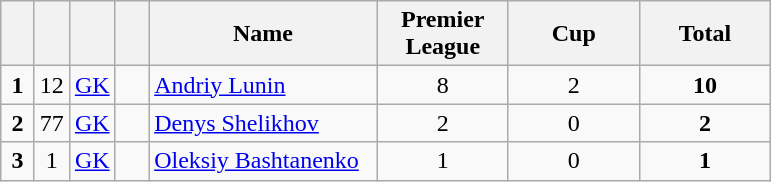<table class="wikitable" style="text-align:center">
<tr>
<th width=15></th>
<th width=15></th>
<th width=15></th>
<th width=15></th>
<th width=145>Name</th>
<th width=80><strong>Premier League</strong></th>
<th width=80><strong>Cup</strong></th>
<th width=80>Total</th>
</tr>
<tr>
<td><strong>1</strong></td>
<td>12</td>
<td><a href='#'>GK</a></td>
<td></td>
<td align=left><a href='#'>Andriy Lunin</a></td>
<td>8</td>
<td>2</td>
<td><strong>10</strong></td>
</tr>
<tr>
<td><strong>2</strong></td>
<td>77</td>
<td><a href='#'>GK</a></td>
<td></td>
<td align=left><a href='#'>Denys Shelikhov</a></td>
<td>2</td>
<td>0</td>
<td><strong>2</strong></td>
</tr>
<tr>
<td><strong>3</strong></td>
<td>1</td>
<td><a href='#'>GK</a></td>
<td></td>
<td align=left><a href='#'>Oleksiy Bashtanenko</a></td>
<td>1</td>
<td>0</td>
<td><strong>1</strong></td>
</tr>
</table>
